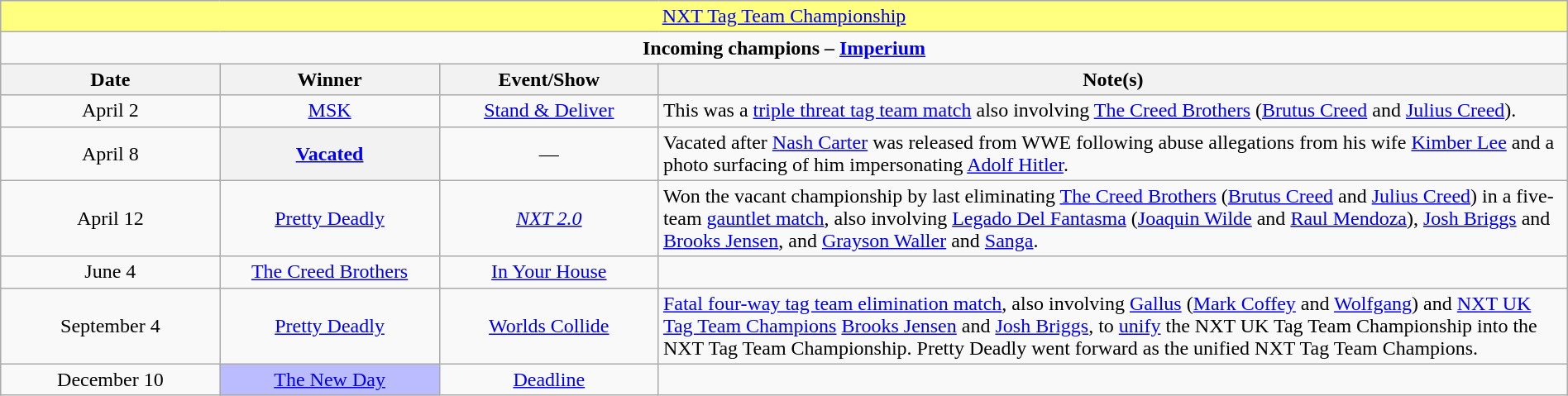<table class="wikitable" style="text-align:center; width:100%;">
<tr style="background:#FFFF80;">
<td colspan="4" style="text-align: center;"><a href='#'>NXT Tag Team Championship</a></td>
</tr>
<tr>
<td colspan="4" style="text-align: center;"><strong>Incoming champions – <a href='#'>Imperium</a> </strong></td>
</tr>
<tr>
<th width=14%>Date</th>
<th width=14%>Winner</th>
<th width=14%>Event/Show</th>
<th width=58%>Note(s)</th>
</tr>
<tr>
<td>April 2</td>
<td><a href='#'>MSK</a><br></td>
<td><a href='#'>Stand & Deliver</a></td>
<td align=left>This was a <a href='#'>triple threat tag team match</a> also involving <a href='#'>The Creed Brothers</a> (<a href='#'>Brutus Creed</a> and <a href='#'>Julius Creed</a>).</td>
</tr>
<tr>
<td>April 8</td>
<th><a href='#'>Vacated</a></th>
<td>—</td>
<td align=left>Vacated after <a href='#'>Nash Carter</a> was released from WWE following abuse allegations from his wife <a href='#'>Kimber Lee</a> and a photo surfacing of him impersonating <a href='#'>Adolf Hitler</a>.</td>
</tr>
<tr>
<td>April 12</td>
<td><a href='#'>Pretty Deadly</a><br></td>
<td><em><a href='#'>NXT 2.0</a></em></td>
<td align=left>Won the vacant championship by last eliminating <a href='#'>The Creed Brothers</a> (<a href='#'>Brutus Creed</a> and <a href='#'>Julius Creed</a>) in a five-team <a href='#'>gauntlet match</a>, also involving <a href='#'>Legado Del Fantasma</a> (<a href='#'>Joaquin Wilde</a> and <a href='#'>Raul Mendoza</a>), <a href='#'>Josh Briggs</a> and <a href='#'>Brooks Jensen</a>, and <a href='#'>Grayson Waller</a> and <a href='#'>Sanga</a>.</td>
</tr>
<tr>
<td>June 4</td>
<td><a href='#'>The Creed Brothers</a><br></td>
<td><a href='#'>In Your House</a></td>
<td></td>
</tr>
<tr>
<td>September 4</td>
<td><a href='#'>Pretty Deadly</a><br></td>
<td><a href='#'>Worlds Collide</a></td>
<td align=left><a href='#'>Fatal four-way tag team elimination match</a>, also involving <a href='#'>Gallus</a> (<a href='#'>Mark Coffey</a> and <a href='#'>Wolfgang</a>) and <a href='#'>NXT UK Tag Team Champions</a> <a href='#'>Brooks Jensen</a> and <a href='#'>Josh Briggs</a>, to <a href='#'>unify</a> the NXT UK Tag Team Championship into the NXT Tag Team Championship. Pretty Deadly went forward as the unified NXT Tag Team Champions.</td>
</tr>
<tr>
<td>December 10</td>
<td style="background:#BBF;"><a href='#'>The New Day</a><br></td>
<td><a href='#'>Deadline</a></td>
<td></td>
</tr>
</table>
